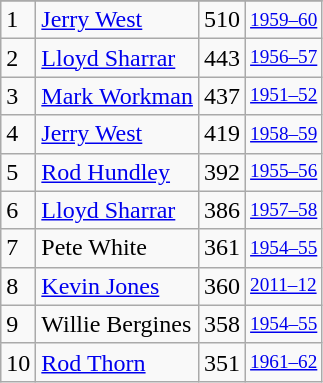<table class="wikitable">
<tr>
</tr>
<tr>
<td>1</td>
<td><a href='#'>Jerry West</a></td>
<td>510</td>
<td style="font-size:80%;"><a href='#'>1959–60</a></td>
</tr>
<tr>
<td>2</td>
<td><a href='#'>Lloyd Sharrar</a></td>
<td>443</td>
<td style="font-size:80%;"><a href='#'>1956–57</a></td>
</tr>
<tr>
<td>3</td>
<td><a href='#'>Mark Workman</a></td>
<td>437</td>
<td style="font-size:80%;"><a href='#'>1951–52</a></td>
</tr>
<tr>
<td>4</td>
<td><a href='#'>Jerry West</a></td>
<td>419</td>
<td style="font-size:80%;"><a href='#'>1958–59</a></td>
</tr>
<tr>
<td>5</td>
<td><a href='#'>Rod Hundley</a></td>
<td>392</td>
<td style="font-size:80%;"><a href='#'>1955–56</a></td>
</tr>
<tr>
<td>6</td>
<td><a href='#'>Lloyd Sharrar</a></td>
<td>386</td>
<td style="font-size:80%;"><a href='#'>1957–58</a></td>
</tr>
<tr>
<td>7</td>
<td>Pete White</td>
<td>361</td>
<td style="font-size:80%;"><a href='#'>1954–55</a></td>
</tr>
<tr>
<td>8</td>
<td><a href='#'>Kevin Jones</a></td>
<td>360</td>
<td style="font-size:80%;"><a href='#'>2011–12</a></td>
</tr>
<tr>
<td>9</td>
<td>Willie Bergines</td>
<td>358</td>
<td style="font-size:80%;"><a href='#'>1954–55</a></td>
</tr>
<tr>
<td>10</td>
<td><a href='#'>Rod Thorn</a></td>
<td>351</td>
<td style="font-size:80%;"><a href='#'>1961–62</a></td>
</tr>
</table>
